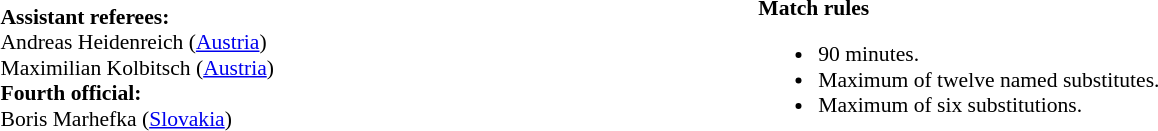<table style="width:100%; font-size:90%;">
<tr>
<td><br><strong>Assistant referees:</strong>
<br>Andreas Heidenreich (<a href='#'>Austria</a>)
<br>Maximilian Kolbitsch (<a href='#'>Austria</a>)
<br><strong>Fourth official:</strong>
<br>Boris Marhefka (<a href='#'>Slovakia</a>)</td>
<td style="width:60%; vertical-align:top;"><br><strong>Match rules</strong><ul><li>90 minutes.</li><li>Maximum of twelve named substitutes.</li><li>Maximum of six substitutions.</li></ul></td>
</tr>
</table>
